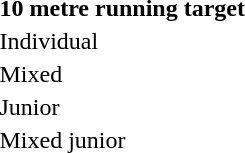<table>
<tr>
<th colspan=4>10 metre running target</th>
</tr>
<tr>
<td>Individual</td>
<td></td>
<td></td>
<td></td>
</tr>
<tr>
<td>Mixed</td>
<td></td>
<td></td>
<td></td>
</tr>
<tr>
<td>Junior</td>
<td></td>
<td></td>
<td></td>
</tr>
<tr>
<td>Mixed junior</td>
<td></td>
<td></td>
<td></td>
</tr>
</table>
